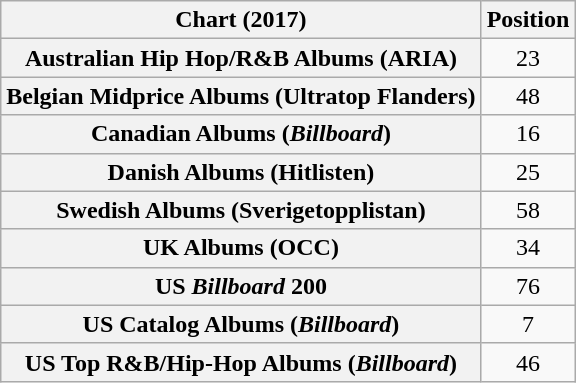<table class="wikitable sortable plainrowheaders" style="text-align:center;">
<tr>
<th scope="col">Chart (2017)</th>
<th scope="col">Position</th>
</tr>
<tr>
<th scope="row">Australian Hip Hop/R&B Albums (ARIA)</th>
<td>23</td>
</tr>
<tr>
<th scope="row">Belgian Midprice Albums (Ultratop Flanders)</th>
<td>48</td>
</tr>
<tr>
<th scope="row">Canadian Albums (<em>Billboard</em>)</th>
<td>16</td>
</tr>
<tr>
<th scope="row">Danish Albums (Hitlisten)</th>
<td>25</td>
</tr>
<tr>
<th scope="row">Swedish Albums (Sverigetopplistan)</th>
<td>58</td>
</tr>
<tr>
<th scope="row">UK Albums (OCC)</th>
<td>34</td>
</tr>
<tr>
<th scope="row">US <em>Billboard</em> 200</th>
<td>76</td>
</tr>
<tr>
<th scope="row">US Catalog Albums (<em>Billboard</em>)</th>
<td>7</td>
</tr>
<tr>
<th scope="row">US Top R&B/Hip-Hop Albums (<em>Billboard</em>)</th>
<td>46</td>
</tr>
</table>
